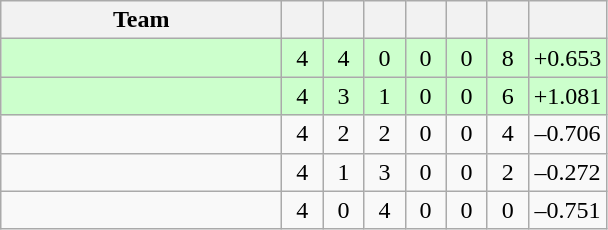<table class="wikitable" style="text-align:center">
<tr>
<th width=180>Team</th>
<th width=20></th>
<th width=20></th>
<th width=20></th>
<th width=20></th>
<th width=20></th>
<th width=20></th>
<th width=45></th>
</tr>
<tr style="background:#cfc">
<td style="text-align:left;"></td>
<td>4</td>
<td>4</td>
<td>0</td>
<td>0</td>
<td>0</td>
<td>8</td>
<td>+0.653</td>
</tr>
<tr style="background:#cfc">
<td style="text-align:left;"></td>
<td>4</td>
<td>3</td>
<td>1</td>
<td>0</td>
<td>0</td>
<td>6</td>
<td>+1.081</td>
</tr>
<tr>
<td style="text-align:left;"></td>
<td>4</td>
<td>2</td>
<td>2</td>
<td>0</td>
<td>0</td>
<td>4</td>
<td>–0.706</td>
</tr>
<tr>
<td style="text-align:left;"></td>
<td>4</td>
<td>1</td>
<td>3</td>
<td>0</td>
<td>0</td>
<td>2</td>
<td>–0.272</td>
</tr>
<tr>
<td style="text-align:left;"></td>
<td>4</td>
<td>0</td>
<td>4</td>
<td>0</td>
<td>0</td>
<td>0</td>
<td>–0.751</td>
</tr>
</table>
